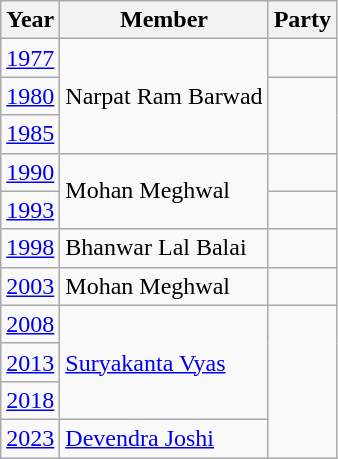<table class="wikitable sortable">
<tr>
<th>Year</th>
<th>Member</th>
<th colspan=2>Party</th>
</tr>
<tr>
<td><a href='#'>1977</a></td>
<td rowspan=3>Narpat Ram Barwad</td>
<td></td>
</tr>
<tr>
<td><a href='#'>1980</a></td>
</tr>
<tr>
<td><a href='#'>1985</a></td>
</tr>
<tr>
<td><a href='#'>1990</a></td>
<td rowspan=2>Mohan Meghwal</td>
<td></td>
</tr>
<tr>
<td><a href='#'>1993</a></td>
</tr>
<tr>
<td><a href='#'>1998</a></td>
<td>Bhanwar Lal Balai</td>
<td></td>
</tr>
<tr>
<td><a href='#'>2003</a></td>
<td>Mohan Meghwal</td>
<td></td>
</tr>
<tr>
<td><a href='#'>2008</a></td>
<td rowspan="3"><a href='#'>Suryakanta Vyas</a></td>
</tr>
<tr>
<td><a href='#'>2013</a></td>
</tr>
<tr>
<td><a href='#'>2018</a></td>
</tr>
<tr>
<td><a href='#'>2023</a></td>
<td><a href='#'>Devendra Joshi</a></td>
</tr>
</table>
